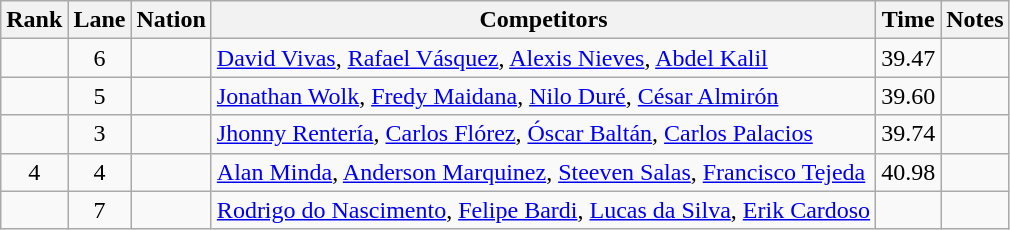<table class="wikitable sortable" style="text-align:center">
<tr>
<th>Rank</th>
<th>Lane</th>
<th>Nation</th>
<th>Competitors</th>
<th>Time</th>
<th>Notes</th>
</tr>
<tr>
<td></td>
<td>6</td>
<td align=left></td>
<td align=left><a href='#'>David Vivas</a>, <a href='#'>Rafael Vásquez</a>, <a href='#'>Alexis Nieves</a>, <a href='#'>Abdel Kalil</a></td>
<td>39.47</td>
<td></td>
</tr>
<tr>
<td></td>
<td>5</td>
<td align=left></td>
<td align=left><a href='#'>Jonathan Wolk</a>, <a href='#'>Fredy Maidana</a>, <a href='#'>Nilo Duré</a>, <a href='#'>César Almirón</a></td>
<td>39.60</td>
<td></td>
</tr>
<tr>
<td></td>
<td>3</td>
<td align=left></td>
<td align=left><a href='#'>Jhonny Rentería</a>, <a href='#'>Carlos Flórez</a>, <a href='#'>Óscar Baltán</a>, <a href='#'>Carlos Palacios</a></td>
<td>39.74</td>
<td></td>
</tr>
<tr>
<td>4</td>
<td>4</td>
<td align=left></td>
<td align=left><a href='#'>Alan Minda</a>, <a href='#'>Anderson Marquinez</a>, <a href='#'>Steeven Salas</a>, <a href='#'>Francisco Tejeda</a></td>
<td>40.98</td>
<td></td>
</tr>
<tr>
<td></td>
<td>7</td>
<td align=left></td>
<td align=left><a href='#'>Rodrigo do Nascimento</a>, <a href='#'>Felipe Bardi</a>, <a href='#'>Lucas da Silva</a>, <a href='#'>Erik Cardoso</a></td>
<td></td>
<td></td>
</tr>
</table>
